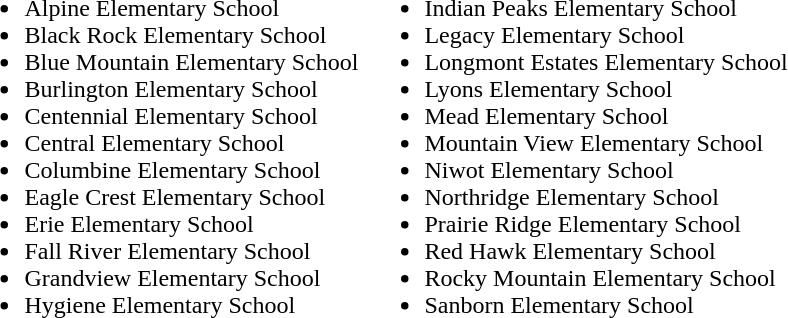<table>
<tr>
<td valign="top"><br><ul><li>Alpine Elementary School</li><li>Black Rock Elementary School</li><li>Blue Mountain Elementary School</li><li>Burlington Elementary School</li><li>Centennial Elementary School</li><li>Central Elementary School</li><li>Columbine Elementary School</li><li>Eagle Crest Elementary School</li><li>Erie Elementary School</li><li>Fall River Elementary School</li><li>Grandview Elementary School</li><li>Hygiene Elementary School</li></ul></td>
<td valign="top"><br><ul><li>Indian Peaks Elementary School</li><li>Legacy Elementary School</li><li>Longmont Estates Elementary School</li><li>Lyons Elementary School</li><li>Mead Elementary School</li><li>Mountain View Elementary School</li><li>Niwot Elementary School</li><li>Northridge Elementary School</li><li>Prairie Ridge Elementary School</li><li>Red Hawk Elementary School</li><li>Rocky Mountain Elementary School</li><li>Sanborn Elementary School</li></ul></td>
</tr>
</table>
